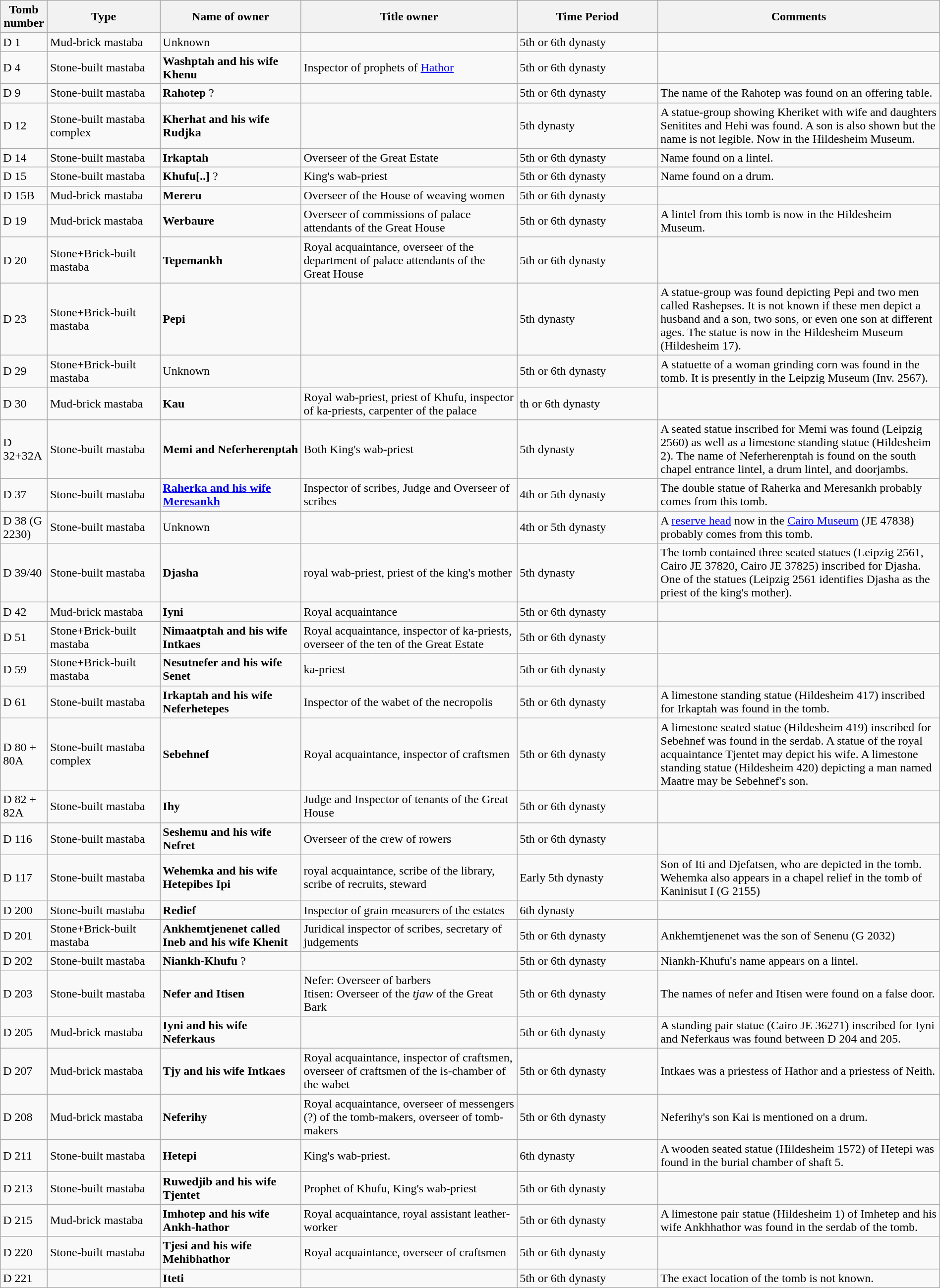<table class="wikitable" style="width: 100%;">
<tr>
<th width="5%">Tomb number</th>
<th width="12%">Type</th>
<th width="15%">Name of owner</th>
<th width="23%">Title owner</th>
<th width="15%">Time Period</th>
<th width="30%">Comments</th>
</tr>
<tr>
<td>D 1</td>
<td>Mud-brick mastaba</td>
<td>Unknown</td>
<td></td>
<td>5th or 6th dynasty</td>
<td></td>
</tr>
<tr>
<td>D 4</td>
<td>Stone-built mastaba</td>
<td><strong>Washptah and his wife Khenu</strong></td>
<td>Inspector of prophets of <a href='#'>Hathor</a></td>
<td>5th or 6th dynasty</td>
<td></td>
</tr>
<tr>
<td>D 9</td>
<td>Stone-built mastaba</td>
<td><strong>Rahotep</strong> ?</td>
<td></td>
<td>5th or 6th dynasty</td>
<td>The name of the Rahotep was found on an offering table.</td>
</tr>
<tr>
<td>D 12</td>
<td>Stone-built mastaba complex</td>
<td><strong>Kherhat and his wife Rudjka</strong></td>
<td></td>
<td>5th dynasty</td>
<td>A statue-group showing Kheriket with wife and daughters Senitites and Hehi was found. A son is also shown but the name is not legible. Now in the Hildesheim Museum.</td>
</tr>
<tr>
<td>D 14</td>
<td>Stone-built mastaba</td>
<td><strong>Irkaptah</strong></td>
<td>Overseer of the Great Estate</td>
<td>5th or 6th dynasty</td>
<td>Name found on a lintel.</td>
</tr>
<tr>
<td>D 15</td>
<td>Stone-built mastaba</td>
<td><strong>Khufu[..]</strong> ?</td>
<td>King's wab-priest</td>
<td>5th or 6th dynasty</td>
<td>Name found on a drum.</td>
</tr>
<tr>
<td>D 15B</td>
<td>Mud-brick mastaba</td>
<td><strong>Mereru</strong></td>
<td>Overseer of the House of weaving women</td>
<td>5th or 6th dynasty</td>
<td></td>
</tr>
<tr>
<td>D 19</td>
<td>Mud-brick mastaba</td>
<td><strong>Werbaure</strong></td>
<td>Overseer of commissions of palace attendants of the Great House</td>
<td>5th or 6th dynasty</td>
<td>A lintel from this tomb is now in the Hildesheim Museum.</td>
</tr>
<tr>
<td>D 20</td>
<td>Stone+Brick-built mastaba</td>
<td><strong>Tepemankh</strong></td>
<td>Royal acquaintance, overseer of the department of palace attendants of the Great House</td>
<td>5th or 6th dynasty</td>
<td></td>
</tr>
<tr>
</tr>
<tr |||| >
</tr>
<tr>
<td>D 23</td>
<td>Stone+Brick-built mastaba</td>
<td><strong>Pepi</strong></td>
<td></td>
<td>5th dynasty</td>
<td>A statue-group was found depicting Pepi and two men called Rashepses. It is not known if these men depict a husband and a son, two sons, or even one son at different ages. The statue is now in the Hildesheim Museum (Hildesheim 17).</td>
</tr>
<tr>
<td>D 29</td>
<td>Stone+Brick-built mastaba</td>
<td>Unknown</td>
<td></td>
<td>5th or 6th dynasty</td>
<td>A statuette of a woman grinding corn was found in the tomb. It is presently in the Leipzig Museum (Inv. 2567).</td>
</tr>
<tr>
<td>D 30</td>
<td>Mud-brick mastaba</td>
<td><strong>Kau</strong></td>
<td>Royal wab-priest, priest of Khufu, inspector of ka-priests, carpenter of the palace</td>
<td>th or 6th dynasty</td>
<td></td>
</tr>
<tr>
<td>D 32+32A</td>
<td>Stone-built mastaba</td>
<td><strong>Memi and Neferherenptah</strong></td>
<td>Both King's wab-priest</td>
<td>5th dynasty</td>
<td>A seated statue inscribed for Memi was found (Leipzig 2560) as well as a limestone standing statue (Hildesheim 2). The name of Neferherenptah is found on the south chapel entrance lintel, a drum lintel, and doorjambs.</td>
</tr>
<tr>
<td>D 37</td>
<td>Stone-built mastaba</td>
<td><strong><a href='#'>Raherka and his wife Meresankh</a></strong></td>
<td>Inspector of scribes, Judge and Overseer of scribes</td>
<td>4th or 5th dynasty</td>
<td>The double statue of Raherka and Meresankh probably comes from this tomb.</td>
</tr>
<tr>
<td>D 38 (G 2230)</td>
<td>Stone-built mastaba</td>
<td>Unknown</td>
<td></td>
<td>4th or 5th dynasty</td>
<td>A <a href='#'>reserve head</a> now in the <a href='#'>Cairo Museum</a> (JE 47838) probably comes from this tomb.</td>
</tr>
<tr>
<td>D 39/40</td>
<td>Stone-built mastaba</td>
<td><strong>Djasha</strong></td>
<td>royal wab-priest, priest of the king's mother</td>
<td>5th dynasty</td>
<td>The tomb contained three seated statues (Leipzig 2561, Cairo JE 37820, Cairo JE 37825) inscribed for Djasha. One of the statues (Leipzig 2561 identifies Djasha as the priest of the king's mother).</td>
</tr>
<tr>
<td>D 42</td>
<td>Mud-brick mastaba</td>
<td><strong>Iyni</strong></td>
<td>Royal acquaintance</td>
<td>5th or 6th dynasty</td>
<td></td>
</tr>
<tr>
<td>D 51</td>
<td>Stone+Brick-built mastaba</td>
<td><strong>Nimaatptah and his wife Intkaes</strong></td>
<td>Royal acquaintance, inspector of ka-priests, overseer of the ten of the Great Estate</td>
<td>5th or 6th dynasty</td>
<td></td>
</tr>
<tr>
<td>D 59</td>
<td>Stone+Brick-built mastaba</td>
<td><strong>Nesutnefer and his wife Senet</strong></td>
<td>ka-priest</td>
<td>5th or 6th dynasty</td>
<td></td>
</tr>
<tr>
<td>D 61</td>
<td>Stone-built mastaba</td>
<td><strong>Irkaptah and his wife Neferhetepes</strong></td>
<td>Inspector of the wabet of the necropolis</td>
<td>5th or 6th dynasty</td>
<td>A limestone standing statue (Hildesheim 417) inscribed for Irkaptah was found in the tomb.</td>
</tr>
<tr>
<td>D 80 + 80A</td>
<td>Stone-built mastaba complex</td>
<td><strong>Sebehnef</strong></td>
<td>Royal acquaintance, inspector of craftsmen</td>
<td>5th or 6th dynasty</td>
<td>A limestone seated statue (Hildesheim 419) inscribed for Sebehnef was found in the serdab. A statue of the royal acquaintance Tjentet may depict his wife. A limestone standing statue (Hildesheim 420) depicting a man named Maatre may be Sebehnef's son.</td>
</tr>
<tr>
<td>D 82 + 82A</td>
<td>Stone-built mastaba</td>
<td><strong>Ihy</strong></td>
<td>Judge and Inspector of tenants of the Great House</td>
<td>5th or 6th dynasty</td>
<td></td>
</tr>
<tr>
<td>D 116</td>
<td>Stone-built mastaba</td>
<td><strong>Seshemu and his wife Nefret</strong></td>
<td>Overseer of the crew of rowers</td>
<td>5th or 6th dynasty</td>
<td></td>
</tr>
<tr>
<td>D 117</td>
<td>Stone-built mastaba</td>
<td><strong>Wehemka and his wife Hetepibes Ipi</strong></td>
<td>royal acquaintance, scribe of the library, scribe of recruits, steward</td>
<td>Early 5th dynasty</td>
<td>Son of Iti and Djefatsen, who are depicted in the tomb. Wehemka also appears in a chapel relief in the tomb of Kaninisut I (G 2155)</td>
</tr>
<tr>
<td>D 200</td>
<td>Stone-built mastaba</td>
<td><strong>Redief</strong></td>
<td>Inspector of grain measurers of the estates</td>
<td>6th dynasty</td>
<td></td>
</tr>
<tr>
<td>D 201</td>
<td>Stone+Brick-built mastaba</td>
<td><strong>Ankhemtjenenet called Ineb and his wife Khenit</strong></td>
<td>Juridical inspector of scribes, secretary of judgements</td>
<td>5th or 6th dynasty</td>
<td>Ankhemtjenenet was the son of Senenu (G 2032)</td>
</tr>
<tr>
<td>D 202</td>
<td>Stone-built mastaba</td>
<td><strong>Niankh-Khufu</strong> ?</td>
<td></td>
<td>5th or 6th dynasty</td>
<td>Niankh-Khufu's name appears on a lintel.</td>
</tr>
<tr>
<td>D 203</td>
<td>Stone-built mastaba</td>
<td><strong>Nefer and Itisen</strong></td>
<td>Nefer: Overseer of barbers <br> Itisen: Overseer of the <em>tjaw</em> of the Great Bark</td>
<td>5th or 6th dynasty</td>
<td>The names of nefer and Itisen were found on a false door.</td>
</tr>
<tr>
<td>D 205</td>
<td>Mud-brick mastaba</td>
<td><strong>Iyni and his wife Neferkaus</strong></td>
<td></td>
<td>5th or 6th dynasty</td>
<td>A standing pair statue (Cairo JE 36271) inscribed for Iyni and Neferkaus was found between D 204 and 205.</td>
</tr>
<tr>
<td>D 207</td>
<td>Mud-brick mastaba</td>
<td><strong>Tjy and his wife Intkaes</strong></td>
<td>Royal acquaintance, inspector of craftsmen, overseer of craftsmen of the is-chamber of the wabet</td>
<td>5th or 6th dynasty</td>
<td>Intkaes was a priestess of Hathor and a priestess of Neith.</td>
</tr>
<tr>
<td>D 208</td>
<td>Mud-brick mastaba</td>
<td><strong>Neferihy</strong></td>
<td>Royal acquaintance, overseer of messengers (?) of the tomb-makers, overseer of tomb-makers</td>
<td>5th or 6th dynasty</td>
<td>Neferihy's son Kai is mentioned on a drum.</td>
</tr>
<tr>
<td>D 211</td>
<td>Stone-built mastaba</td>
<td><strong>Hetepi</strong></td>
<td>King's wab-priest.</td>
<td>6th dynasty</td>
<td>A wooden seated statue (Hildesheim 1572) of Hetepi was found in the burial chamber of shaft 5.</td>
</tr>
<tr>
<td>D 213</td>
<td>Stone-built mastaba</td>
<td><strong>Ruwedjib and his wife Tjentet</strong></td>
<td>Prophet of Khufu, King's wab-priest</td>
<td>5th or 6th dynasty</td>
<td></td>
</tr>
<tr>
<td>D 215</td>
<td>Mud-brick mastaba</td>
<td><strong>Imhotep and his wife Ankh-hathor</strong></td>
<td>Royal acquaintance, royal assistant leather-worker</td>
<td>5th or 6th dynasty</td>
<td>A limestone pair statue (Hildesheim 1) of Imhetep and his wife Ankhhathor was found in the serdab of the tomb.</td>
</tr>
<tr>
<td>D 220</td>
<td>Stone-built mastaba</td>
<td><strong>Tjesi and his wife Mehibhathor</strong></td>
<td>Royal acquaintance, overseer of craftsmen</td>
<td>5th or 6th dynasty</td>
<td></td>
</tr>
<tr>
<td>D 221</td>
<td></td>
<td><strong>Iteti</strong></td>
<td></td>
<td>5th or 6th dynasty</td>
<td>The exact location of the tomb is not known.</td>
</tr>
</table>
